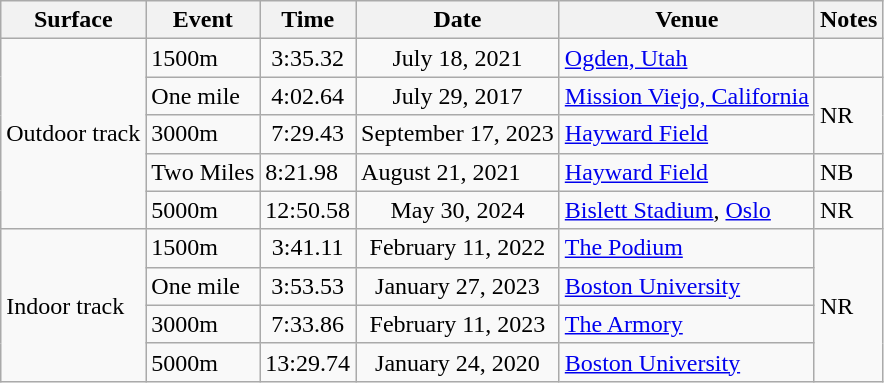<table class="wikitable sortable">
<tr>
<th>Surface</th>
<th>Event</th>
<th>Time</th>
<th>Date</th>
<th>Venue</th>
<th>Notes</th>
</tr>
<tr>
<td rowspan="5">Outdoor track</td>
<td>1500m</td>
<td align="center">3:35.32</td>
<td align="center">July 18, 2021</td>
<td><a href='#'>Ogden, Utah</a></td>
<td></td>
</tr>
<tr>
<td>One mile</td>
<td align="center">4:02.64</td>
<td align="center">July 29, 2017</td>
<td><a href='#'>Mission Viejo, California</a></td>
<td rowspan="2">NR</td>
</tr>
<tr>
<td>3000m</td>
<td align="center">7:29.43</td>
<td align="center">September 17, 2023</td>
<td><a href='#'>Hayward Field</a></td>
</tr>
<tr>
<td>Two Miles</td>
<td>8:21.98</td>
<td>August 21, 2021</td>
<td><a href='#'>Hayward Field</a></td>
<td>NB</td>
</tr>
<tr>
<td>5000m</td>
<td align="center">12:50.58</td>
<td align="center">May 30, 2024</td>
<td><a href='#'>Bislett Stadium</a>, <a href='#'>Oslo</a></td>
<td>NR</td>
</tr>
<tr>
<td rowspan="4">Indoor track</td>
<td>1500m</td>
<td align="center">3:41.11</td>
<td align="center">February 11, 2022</td>
<td><a href='#'>The Podium</a></td>
<td rowspan="4">NR</td>
</tr>
<tr>
<td>One mile</td>
<td align="center">3:53.53</td>
<td align="center">January 27, 2023</td>
<td><a href='#'>Boston University</a></td>
</tr>
<tr>
<td>3000m</td>
<td align="center">7:33.86</td>
<td align="center">February 11, 2023</td>
<td><a href='#'>The Armory</a></td>
</tr>
<tr>
<td>5000m</td>
<td align="center">13:29.74</td>
<td align="center">January 24, 2020</td>
<td><a href='#'>Boston University</a></td>
</tr>
</table>
